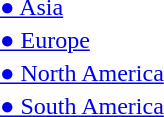<table>
<tr valign="top">
<td rowspan="3"></td>
<td><br><table>
<tr>
<td><a href='#'>● Asia</a></td>
</tr>
<tr>
<td><a href='#'>● Europe</a></td>
</tr>
<tr>
<td><a href='#'>● North America</a></td>
</tr>
<tr>
<td><a href='#'>● South America</a></td>
</tr>
</table>
</td>
</tr>
</table>
